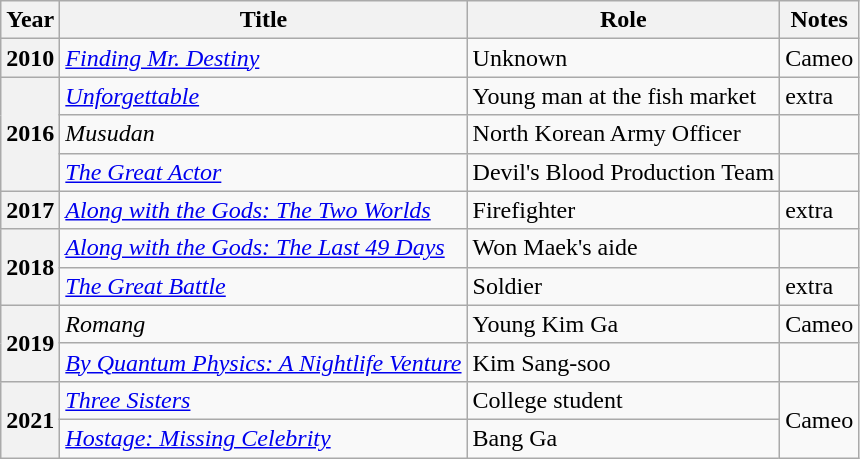<table class="wikitable sortable plainrowheaders">
<tr>
<th>Year</th>
<th>Title</th>
<th>Role</th>
<th>Notes</th>
</tr>
<tr>
<th scope="row">2010</th>
<td><em><a href='#'>Finding Mr. Destiny</a></em></td>
<td>Unknown</td>
<td>Cameo</td>
</tr>
<tr>
<th scope="row" rowspan="3">2016</th>
<td><em><a href='#'>Unforgettable</a></em></td>
<td>Young man at the fish market</td>
<td>extra</td>
</tr>
<tr>
<td><em>Musudan</em></td>
<td>North Korean Army Officer</td>
<td></td>
</tr>
<tr>
<td><em><a href='#'>The Great Actor</a></em></td>
<td>Devil's Blood Production Team</td>
<td></td>
</tr>
<tr>
<th scope="row">2017</th>
<td><em><a href='#'>Along with the Gods: The Two Worlds</a></em></td>
<td>Firefighter</td>
<td>extra</td>
</tr>
<tr>
<th scope="row" rowspan="2">2018</th>
<td><em><a href='#'>Along with the Gods: The Last 49 Days</a></em></td>
<td>Won Maek's aide</td>
<td></td>
</tr>
<tr>
<td><em><a href='#'>The Great Battle</a></em></td>
<td>Soldier</td>
<td>extra</td>
</tr>
<tr>
<th scope="row" rowspan="2">2019</th>
<td><em>Romang</em></td>
<td>Young Kim Ga</td>
<td>Cameo</td>
</tr>
<tr>
<td><em><a href='#'>By Quantum Physics: A Nightlife Venture</a></em></td>
<td>Kim Sang-soo</td>
<td></td>
</tr>
<tr>
<th scope="row" rowspan="2">2021</th>
<td><em><a href='#'>Three Sisters</a></em></td>
<td>College student</td>
<td rowspan="2">Cameo</td>
</tr>
<tr>
<td><em><a href='#'>Hostage: Missing Celebrity</a></em></td>
<td>Bang Ga</td>
</tr>
</table>
